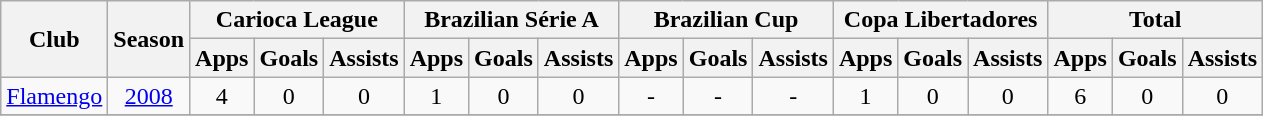<table class="wikitable" style="text-align: center;">
<tr>
<th rowspan="2">Club</th>
<th rowspan="2">Season</th>
<th colspan="3">Carioca League</th>
<th colspan="3">Brazilian Série A</th>
<th colspan="3">Brazilian Cup</th>
<th colspan="3">Copa Libertadores</th>
<th colspan="3">Total</th>
</tr>
<tr>
<th>Apps</th>
<th>Goals</th>
<th>Assists</th>
<th>Apps</th>
<th>Goals</th>
<th>Assists</th>
<th>Apps</th>
<th>Goals</th>
<th>Assists</th>
<th>Apps</th>
<th>Goals</th>
<th>Assists</th>
<th>Apps</th>
<th>Goals</th>
<th>Assists</th>
</tr>
<tr>
<td rowspan="1" valign="top"><a href='#'>Flamengo</a></td>
<td><a href='#'>2008</a></td>
<td>4</td>
<td>0</td>
<td>0</td>
<td>1</td>
<td>0</td>
<td>0</td>
<td>-</td>
<td>-</td>
<td>-</td>
<td>1</td>
<td>0</td>
<td>0</td>
<td>6</td>
<td>0</td>
<td>0</td>
</tr>
<tr>
</tr>
</table>
